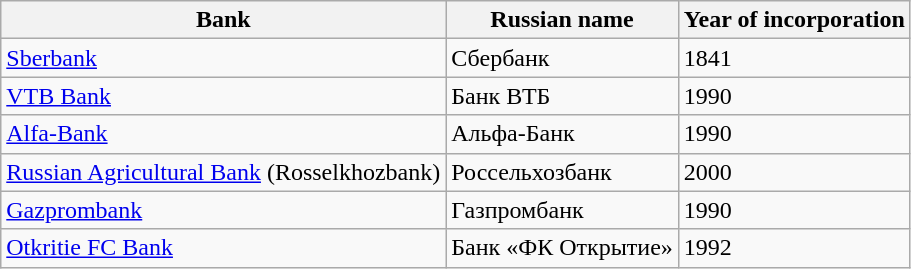<table class="wikitable">
<tr>
<th>Bank</th>
<th>Russian name</th>
<th>Year of incorporation</th>
</tr>
<tr>
<td><a href='#'>Sberbank</a></td>
<td>Сбербанк</td>
<td>1841</td>
</tr>
<tr>
<td><a href='#'>VTB Bank</a></td>
<td>Банк ВТБ</td>
<td>1990</td>
</tr>
<tr>
<td><a href='#'>Alfa-Bank</a></td>
<td>Альфа-Банк</td>
<td>1990</td>
</tr>
<tr>
<td><a href='#'>Russian Agricultural Bank</a> (Rosselkhozbank)</td>
<td>Россельхозбанк</td>
<td>2000</td>
</tr>
<tr>
<td><a href='#'>Gazprombank</a></td>
<td>Газпромбанк</td>
<td>1990</td>
</tr>
<tr>
<td><a href='#'>Otkritie FC Bank</a></td>
<td>Банк «ФК Открытие»</td>
<td>1992</td>
</tr>
</table>
